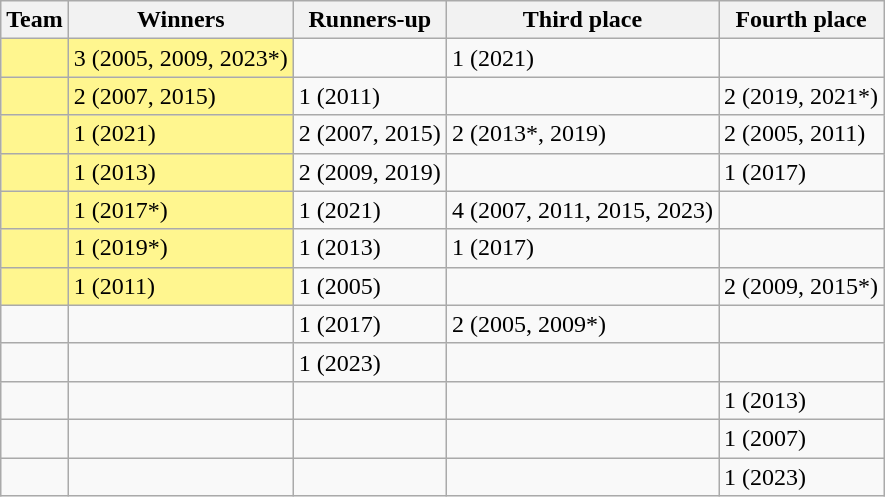<table class="wikitable sortable">
<tr>
<th>Team</th>
<th>Winners</th>
<th>Runners-up</th>
<th>Third place</th>
<th>Fourth place</th>
</tr>
<tr>
<td style=background:#FFF68F></td>
<td style=background:#FFF68F>3 (2005, 2009, 2023*)</td>
<td></td>
<td>1 (2021)</td>
<td></td>
</tr>
<tr>
<td style=background:#FFF68F></td>
<td style=background:#FFF68F>2 (2007, 2015)</td>
<td>1 (2011)</td>
<td></td>
<td>2 (2019, 2021*)</td>
</tr>
<tr>
<td style=background:#FFF68F></td>
<td style=background:#FFF68F>1 (2021)</td>
<td>2 (2007, 2015)</td>
<td>2 (2013*, 2019)</td>
<td>2 (2005, 2011)</td>
</tr>
<tr>
<td style=background:#FFF68F></td>
<td style=background:#FFF68F>1 (2013)</td>
<td>2 (2009, 2019)</td>
<td></td>
<td>1 (2017)</td>
</tr>
<tr>
<td style=background:#FFF68F></td>
<td style=background:#FFF68F>1 (2017*)</td>
<td>1 (2021)</td>
<td>4 (2007, 2011, 2015, 2023)</td>
<td></td>
</tr>
<tr>
<td style=background:#FFF68F></td>
<td style=background:#FFF68F>1 (2019*)</td>
<td>1 (2013)</td>
<td>1 (2017)</td>
<td></td>
</tr>
<tr>
<td style=background:#FFF68F></td>
<td style=background:#FFF68F>1 (2011)</td>
<td>1 (2005)</td>
<td></td>
<td>2 (2009, 2015*)</td>
</tr>
<tr>
<td></td>
<td></td>
<td>1 (2017)</td>
<td>2 (2005, 2009*)</td>
<td></td>
</tr>
<tr>
<td></td>
<td></td>
<td>1 (2023)</td>
<td></td>
<td></td>
</tr>
<tr>
<td></td>
<td></td>
<td></td>
<td></td>
<td>1 (2013)</td>
</tr>
<tr>
<td></td>
<td></td>
<td></td>
<td></td>
<td>1 (2007)</td>
</tr>
<tr>
<td></td>
<td></td>
<td></td>
<td></td>
<td>1 (2023)</td>
</tr>
</table>
